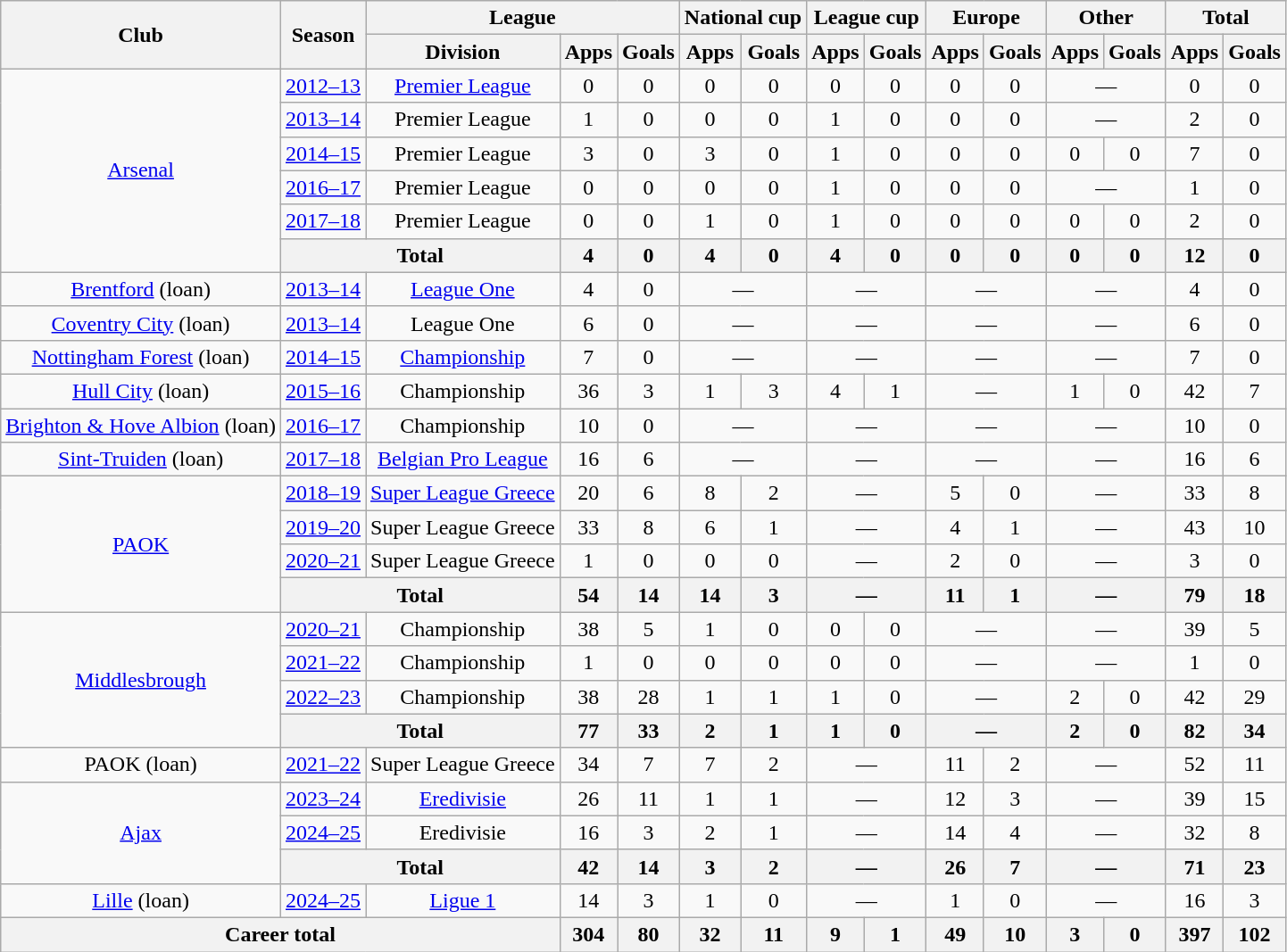<table class="wikitable" style="text-align:center">
<tr>
<th rowspan="2">Club</th>
<th rowspan="2">Season</th>
<th colspan="3">League</th>
<th colspan="2">National cup</th>
<th colspan="2">League cup</th>
<th colspan="2">Europe</th>
<th colspan="2">Other</th>
<th colspan="2">Total</th>
</tr>
<tr>
<th>Division</th>
<th>Apps</th>
<th>Goals</th>
<th>Apps</th>
<th>Goals</th>
<th>Apps</th>
<th>Goals</th>
<th>Apps</th>
<th>Goals</th>
<th>Apps</th>
<th>Goals</th>
<th>Apps</th>
<th>Goals</th>
</tr>
<tr>
<td rowspan="6"><a href='#'>Arsenal</a></td>
<td><a href='#'>2012–13</a></td>
<td><a href='#'>Premier League</a></td>
<td>0</td>
<td>0</td>
<td>0</td>
<td>0</td>
<td>0</td>
<td>0</td>
<td>0</td>
<td>0</td>
<td colspan="2">—</td>
<td>0</td>
<td>0</td>
</tr>
<tr>
<td><a href='#'>2013–14</a></td>
<td>Premier League</td>
<td>1</td>
<td>0</td>
<td>0</td>
<td>0</td>
<td>1</td>
<td>0</td>
<td>0</td>
<td>0</td>
<td colspan="2">—</td>
<td>2</td>
<td>0</td>
</tr>
<tr>
<td><a href='#'>2014–15</a></td>
<td>Premier League</td>
<td>3</td>
<td>0</td>
<td>3</td>
<td>0</td>
<td>1</td>
<td>0</td>
<td>0</td>
<td>0</td>
<td>0</td>
<td>0</td>
<td>7</td>
<td>0</td>
</tr>
<tr>
<td><a href='#'>2016–17</a></td>
<td>Premier League</td>
<td>0</td>
<td>0</td>
<td>0</td>
<td>0</td>
<td>1</td>
<td>0</td>
<td>0</td>
<td>0</td>
<td colspan="2">—</td>
<td>1</td>
<td>0</td>
</tr>
<tr>
<td><a href='#'>2017–18</a></td>
<td>Premier League</td>
<td>0</td>
<td>0</td>
<td>1</td>
<td>0</td>
<td>1</td>
<td>0</td>
<td>0</td>
<td>0</td>
<td>0</td>
<td>0</td>
<td>2</td>
<td>0</td>
</tr>
<tr>
<th colspan="2">Total</th>
<th>4</th>
<th>0</th>
<th>4</th>
<th>0</th>
<th>4</th>
<th>0</th>
<th>0</th>
<th>0</th>
<th>0</th>
<th>0</th>
<th>12</th>
<th>0</th>
</tr>
<tr>
<td><a href='#'>Brentford</a> (loan)</td>
<td><a href='#'>2013–14</a></td>
<td><a href='#'>League One</a></td>
<td>4</td>
<td>0</td>
<td colspan="2">—</td>
<td colspan="2">—</td>
<td colspan="2">—</td>
<td colspan="2">—</td>
<td>4</td>
<td>0</td>
</tr>
<tr>
<td><a href='#'>Coventry City</a> (loan)</td>
<td><a href='#'>2013–14</a></td>
<td>League One</td>
<td>6</td>
<td>0</td>
<td colspan="2">—</td>
<td colspan="2">—</td>
<td colspan="2">—</td>
<td colspan="2">—</td>
<td>6</td>
<td>0</td>
</tr>
<tr>
<td><a href='#'>Nottingham Forest</a> (loan)</td>
<td><a href='#'>2014–15</a></td>
<td><a href='#'>Championship</a></td>
<td>7</td>
<td>0</td>
<td colspan="2">—</td>
<td colspan="2">—</td>
<td colspan="2">—</td>
<td colspan="2">—</td>
<td>7</td>
<td>0</td>
</tr>
<tr>
<td><a href='#'>Hull City</a> (loan)</td>
<td><a href='#'>2015–16</a></td>
<td>Championship</td>
<td>36</td>
<td>3</td>
<td>1</td>
<td>3</td>
<td>4</td>
<td>1</td>
<td colspan="2">—</td>
<td>1</td>
<td>0</td>
<td>42</td>
<td>7</td>
</tr>
<tr>
<td><a href='#'>Brighton & Hove Albion</a> (loan)</td>
<td><a href='#'>2016–17</a></td>
<td>Championship</td>
<td>10</td>
<td>0</td>
<td colspan="2">—</td>
<td colspan="2">—</td>
<td colspan="2">—</td>
<td colspan="2">—</td>
<td>10</td>
<td>0</td>
</tr>
<tr>
<td><a href='#'>Sint-Truiden</a> (loan)</td>
<td><a href='#'>2017–18</a></td>
<td><a href='#'>Belgian Pro League</a></td>
<td>16</td>
<td>6</td>
<td colspan="2">—</td>
<td colspan="2">—</td>
<td colspan="2">—</td>
<td colspan="2">—</td>
<td>16</td>
<td>6</td>
</tr>
<tr>
<td rowspan="4"><a href='#'>PAOK</a></td>
<td><a href='#'>2018–19</a></td>
<td><a href='#'>Super League Greece</a></td>
<td>20</td>
<td>6</td>
<td>8</td>
<td>2</td>
<td colspan="2">—</td>
<td>5</td>
<td>0</td>
<td colspan="2">—</td>
<td>33</td>
<td>8</td>
</tr>
<tr>
<td><a href='#'>2019–20</a></td>
<td>Super League Greece</td>
<td>33</td>
<td>8</td>
<td>6</td>
<td>1</td>
<td colspan="2">—</td>
<td>4</td>
<td>1</td>
<td colspan="2">—</td>
<td>43</td>
<td>10</td>
</tr>
<tr>
<td><a href='#'>2020–21</a></td>
<td>Super League Greece</td>
<td>1</td>
<td>0</td>
<td>0</td>
<td>0</td>
<td colspan="2">—</td>
<td>2</td>
<td>0</td>
<td colspan="2">—</td>
<td>3</td>
<td>0</td>
</tr>
<tr>
<th colspan="2">Total</th>
<th>54</th>
<th>14</th>
<th>14</th>
<th>3</th>
<th colspan="2">—</th>
<th>11</th>
<th>1</th>
<th colspan="2">—</th>
<th>79</th>
<th>18</th>
</tr>
<tr>
<td rowspan="4"><a href='#'>Middlesbrough</a></td>
<td><a href='#'>2020–21</a></td>
<td>Championship</td>
<td>38</td>
<td>5</td>
<td>1</td>
<td>0</td>
<td>0</td>
<td>0</td>
<td colspan="2">—</td>
<td colspan="2">—</td>
<td>39</td>
<td>5</td>
</tr>
<tr>
<td><a href='#'>2021–22</a></td>
<td>Championship</td>
<td>1</td>
<td>0</td>
<td>0</td>
<td>0</td>
<td>0</td>
<td>0</td>
<td colspan="2">—</td>
<td colspan="2">—</td>
<td>1</td>
<td>0</td>
</tr>
<tr>
<td><a href='#'>2022–23</a></td>
<td>Championship</td>
<td>38</td>
<td>28</td>
<td>1</td>
<td>1</td>
<td>1</td>
<td>0</td>
<td colspan="2">—</td>
<td>2</td>
<td>0</td>
<td>42</td>
<td>29</td>
</tr>
<tr>
<th colspan="2">Total</th>
<th>77</th>
<th>33</th>
<th>2</th>
<th>1</th>
<th>1</th>
<th>0</th>
<th colspan="2">—</th>
<th>2</th>
<th>0</th>
<th>82</th>
<th>34</th>
</tr>
<tr>
<td>PAOK (loan)</td>
<td><a href='#'>2021–22</a></td>
<td>Super League Greece</td>
<td>34</td>
<td>7</td>
<td>7</td>
<td>2</td>
<td colspan="2">—</td>
<td>11</td>
<td>2</td>
<td colspan="2">—</td>
<td>52</td>
<td>11</td>
</tr>
<tr>
<td rowspan="3"><a href='#'>Ajax</a></td>
<td><a href='#'>2023–24</a></td>
<td><a href='#'>Eredivisie</a></td>
<td>26</td>
<td>11</td>
<td>1</td>
<td>1</td>
<td colspan="2">—</td>
<td>12</td>
<td>3</td>
<td colspan="2">—</td>
<td>39</td>
<td>15</td>
</tr>
<tr>
<td><a href='#'>2024–25</a></td>
<td>Eredivisie</td>
<td>16</td>
<td>3</td>
<td>2</td>
<td>1</td>
<td colspan="2">—</td>
<td>14</td>
<td>4</td>
<td colspan="2">—</td>
<td>32</td>
<td>8</td>
</tr>
<tr>
<th colspan="2">Total</th>
<th>42</th>
<th>14</th>
<th>3</th>
<th>2</th>
<th colspan="2">—</th>
<th>26</th>
<th>7</th>
<th colspan="2">—</th>
<th>71</th>
<th>23</th>
</tr>
<tr>
<td><a href='#'>Lille</a> (loan)</td>
<td><a href='#'>2024–25</a></td>
<td><a href='#'>Ligue 1</a></td>
<td>14</td>
<td>3</td>
<td>1</td>
<td>0</td>
<td colspan="2">—</td>
<td>1</td>
<td>0</td>
<td colspan="2">—</td>
<td>16</td>
<td>3</td>
</tr>
<tr>
<th colspan="3">Career total</th>
<th>304</th>
<th>80</th>
<th>32</th>
<th>11</th>
<th>9</th>
<th>1</th>
<th>49</th>
<th>10</th>
<th>3</th>
<th>0</th>
<th>397</th>
<th>102</th>
</tr>
</table>
